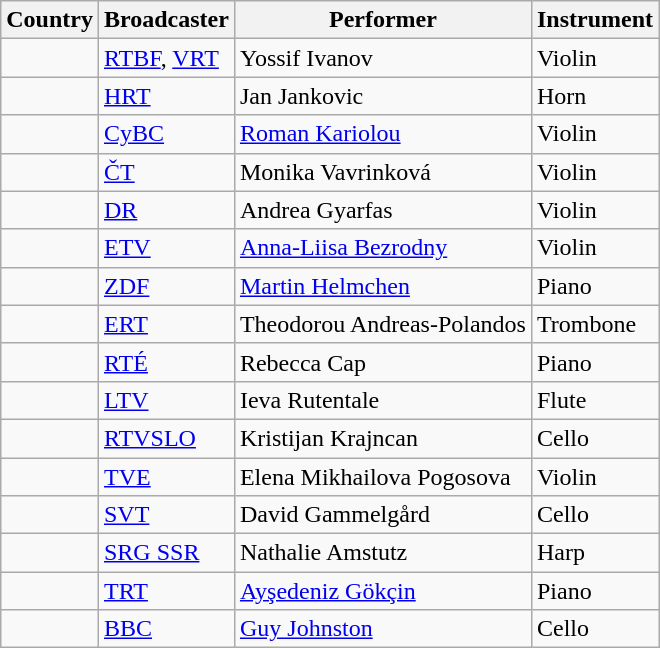<table class="wikitable" style="text-align: left;">
<tr>
<th>Country</th>
<th>Broadcaster</th>
<th>Performer</th>
<th>Instrument</th>
</tr>
<tr>
<td></td>
<td><a href='#'>RTBF</a>, <a href='#'>VRT</a></td>
<td>Yossif Ivanov</td>
<td>Violin</td>
</tr>
<tr>
<td></td>
<td><a href='#'>HRT</a></td>
<td>Jan Jankovic</td>
<td>Horn</td>
</tr>
<tr>
<td></td>
<td><a href='#'>CyBC</a></td>
<td><a href='#'>Roman Kariolou</a></td>
<td>Violin</td>
</tr>
<tr>
<td></td>
<td><a href='#'>ČT</a></td>
<td>Monika Vavrinková</td>
<td>Violin</td>
</tr>
<tr>
<td></td>
<td><a href='#'>DR</a></td>
<td>Andrea Gyarfas</td>
<td>Violin</td>
</tr>
<tr>
<td></td>
<td><a href='#'>ETV</a></td>
<td><a href='#'>Anna-Liisa Bezrodny</a></td>
<td>Violin</td>
</tr>
<tr>
<td></td>
<td><a href='#'>ZDF</a></td>
<td><a href='#'>Martin Helmchen</a></td>
<td>Piano</td>
</tr>
<tr>
<td></td>
<td><a href='#'>ERT</a></td>
<td>Theodorou Andreas-Polandos</td>
<td>Trombone</td>
</tr>
<tr>
<td></td>
<td><a href='#'>RTÉ</a></td>
<td>Rebecca Cap</td>
<td>Piano</td>
</tr>
<tr>
<td></td>
<td><a href='#'>LTV</a></td>
<td>Ieva Rutentale</td>
<td>Flute</td>
</tr>
<tr>
<td></td>
<td><a href='#'>RTVSLO</a></td>
<td>Kristijan Krajncan</td>
<td>Cello</td>
</tr>
<tr>
<td></td>
<td><a href='#'>TVE</a></td>
<td>Elena Mikhailova Pogosova</td>
<td>Violin</td>
</tr>
<tr>
<td></td>
<td><a href='#'>SVT</a></td>
<td>David Gammelgård</td>
<td>Cello</td>
</tr>
<tr>
<td></td>
<td><a href='#'>SRG SSR</a></td>
<td>Nathalie Amstutz</td>
<td>Harp</td>
</tr>
<tr>
<td></td>
<td><a href='#'>TRT</a></td>
<td><a href='#'>Ayşedeniz Gökçin</a></td>
<td>Piano</td>
</tr>
<tr>
<td></td>
<td><a href='#'>BBC</a></td>
<td><a href='#'>Guy Johnston</a></td>
<td>Cello</td>
</tr>
</table>
